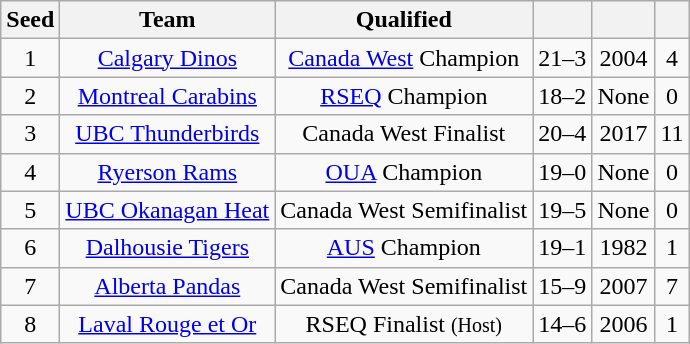<table class="wikitable sortable" style="text-align: center;">
<tr bgcolor="#efefef" align=center>
<th align=left>Seed</th>
<th align=left>Team</th>
<th align=left>Qualified</th>
<th align=left></th>
<th align=left></th>
<th align=left></th>
</tr>
<tr align=center>
<td>1</td>
<td><a href='#'>Calgary Dinos</a></td>
<td><a href='#'>Canada West</a> Champion</td>
<td>21–3</td>
<td>2004</td>
<td>4</td>
</tr>
<tr align=center>
<td>2</td>
<td><a href='#'>Montreal Carabins</a></td>
<td><a href='#'>RSEQ</a> Champion</td>
<td>18–2</td>
<td>None</td>
<td>0</td>
</tr>
<tr align=center>
<td>3</td>
<td><a href='#'>UBC Thunderbirds</a></td>
<td>Canada West Finalist</td>
<td>20–4</td>
<td>2017</td>
<td>11</td>
</tr>
<tr align=center>
<td>4</td>
<td><a href='#'>Ryerson Rams</a></td>
<td><a href='#'>OUA</a> Champion</td>
<td>19–0</td>
<td>None</td>
<td>0</td>
</tr>
<tr align=center>
<td>5</td>
<td><a href='#'>UBC Okanagan Heat</a></td>
<td>Canada West Semifinalist</td>
<td>19–5</td>
<td>None</td>
<td>0</td>
</tr>
<tr align=center>
<td>6</td>
<td><a href='#'>Dalhousie Tigers</a></td>
<td><a href='#'>AUS</a> Champion</td>
<td>19–1</td>
<td>1982</td>
<td>1</td>
</tr>
<tr align=center>
<td>7</td>
<td><a href='#'>Alberta Pandas</a></td>
<td>Canada West Semifinalist</td>
<td>15–9</td>
<td>2007</td>
<td>7</td>
</tr>
<tr align=center>
<td>8</td>
<td><a href='#'>Laval Rouge et Or</a></td>
<td>RSEQ Finalist <small>(Host)</small></td>
<td>14–6</td>
<td>2006</td>
<td>1</td>
</tr>
</table>
